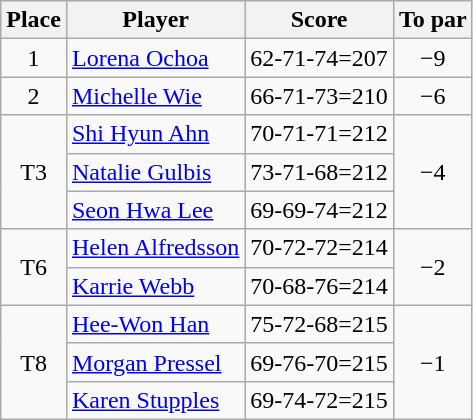<table class="wikitable">
<tr>
<th>Place</th>
<th>Player</th>
<th>Score</th>
<th>To par</th>
</tr>
<tr>
<td align=center>1</td>
<td> <a href='#'>Lorena Ochoa</a></td>
<td>62-71-74=207</td>
<td align=center>−9</td>
</tr>
<tr>
<td align=center>2</td>
<td> <a href='#'>Michelle Wie</a></td>
<td>66-71-73=210</td>
<td align=center>−6</td>
</tr>
<tr>
<td align=center rowspan=3>T3</td>
<td> <a href='#'>Shi Hyun Ahn</a></td>
<td>70-71-71=212</td>
<td align=center rowspan=3>−4</td>
</tr>
<tr>
<td> <a href='#'>Natalie Gulbis</a></td>
<td>73-71-68=212</td>
</tr>
<tr>
<td> <a href='#'>Seon Hwa Lee</a></td>
<td>69-69-74=212</td>
</tr>
<tr>
<td align=center rowspan=2>T6</td>
<td> <a href='#'>Helen Alfredsson</a></td>
<td>70-72-72=214</td>
<td align=center rowspan=2>−2</td>
</tr>
<tr>
<td> <a href='#'>Karrie Webb</a></td>
<td>70-68-76=214</td>
</tr>
<tr>
<td align=center rowspan=3>T8</td>
<td> <a href='#'>Hee-Won Han</a></td>
<td>75-72-68=215</td>
<td align=center rowspan=3>−1</td>
</tr>
<tr>
<td> <a href='#'>Morgan Pressel</a></td>
<td>69-76-70=215</td>
</tr>
<tr>
<td> <a href='#'>Karen Stupples</a></td>
<td>69-74-72=215</td>
</tr>
</table>
